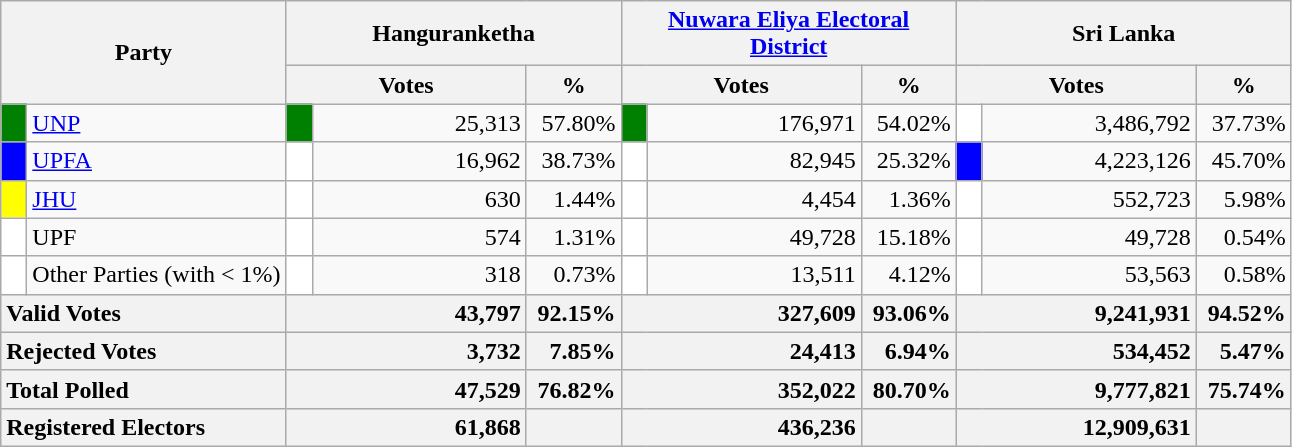<table class="wikitable">
<tr>
<th colspan="2" width="144px"rowspan="2">Party</th>
<th colspan="3" width="216px">Hanguranketha</th>
<th colspan="3" width="216px"><a href='#'>Nuwara Eliya Electoral District</a></th>
<th colspan="3" width="216px">Sri Lanka</th>
</tr>
<tr>
<th colspan="2" width="144px">Votes</th>
<th>%</th>
<th colspan="2" width="144px">Votes</th>
<th>%</th>
<th colspan="2" width="144px">Votes</th>
<th>%</th>
</tr>
<tr>
<td style="background-color:green;" width="10px"></td>
<td style="text-align:left;"><a href='#'>UNP</a></td>
<td style="background-color:green;" width="10px"></td>
<td style="text-align:right;">25,313</td>
<td style="text-align:right;">57.80%</td>
<td style="background-color:green;" width="10px"></td>
<td style="text-align:right;">176,971</td>
<td style="text-align:right;">54.02%</td>
<td style="background-color:white;" width="10px"></td>
<td style="text-align:right;">3,486,792</td>
<td style="text-align:right;">37.73%</td>
</tr>
<tr>
<td style="background-color:blue;" width="10px"></td>
<td style="text-align:left;"><a href='#'>UPFA</a></td>
<td style="background-color:white;" width="10px"></td>
<td style="text-align:right;">16,962</td>
<td style="text-align:right;">38.73%</td>
<td style="background-color:white;" width="10px"></td>
<td style="text-align:right;">82,945</td>
<td style="text-align:right;">25.32%</td>
<td style="background-color:blue;" width="10px"></td>
<td style="text-align:right;">4,223,126</td>
<td style="text-align:right;">45.70%</td>
</tr>
<tr>
<td style="background-color:yellow;" width="10px"></td>
<td style="text-align:left;"><a href='#'>JHU</a></td>
<td style="background-color:white;" width="10px"></td>
<td style="text-align:right;">630</td>
<td style="text-align:right;">1.44%</td>
<td style="background-color:white;" width="10px"></td>
<td style="text-align:right;">4,454</td>
<td style="text-align:right;">1.36%</td>
<td style="background-color:white;" width="10px"></td>
<td style="text-align:right;">552,723</td>
<td style="text-align:right;">5.98%</td>
</tr>
<tr>
<td style="background-color:white;" width="10px"></td>
<td style="text-align:left;">UPF</td>
<td style="background-color:white;" width="10px"></td>
<td style="text-align:right;">574</td>
<td style="text-align:right;">1.31%</td>
<td style="background-color:white;" width="10px"></td>
<td style="text-align:right;">49,728</td>
<td style="text-align:right;">15.18%</td>
<td style="background-color:white;" width="10px"></td>
<td style="text-align:right;">49,728</td>
<td style="text-align:right;">0.54%</td>
</tr>
<tr>
<td style="background-color:white;" width="10px"></td>
<td style="text-align:left;">Other Parties (with < 1%)</td>
<td style="background-color:white;" width="10px"></td>
<td style="text-align:right;">318</td>
<td style="text-align:right;">0.73%</td>
<td style="background-color:white;" width="10px"></td>
<td style="text-align:right;">13,511</td>
<td style="text-align:right;">4.12%</td>
<td style="background-color:white;" width="10px"></td>
<td style="text-align:right;">53,563</td>
<td style="text-align:right;">0.58%</td>
</tr>
<tr>
<th colspan="2" width="144px"style="text-align:left;">Valid Votes</th>
<th style="text-align:right;"colspan="2" width="144px">43,797</th>
<th style="text-align:right;">92.15%</th>
<th style="text-align:right;"colspan="2" width="144px">327,609</th>
<th style="text-align:right;">93.06%</th>
<th style="text-align:right;"colspan="2" width="144px">9,241,931</th>
<th style="text-align:right;">94.52%</th>
</tr>
<tr>
<th colspan="2" width="144px"style="text-align:left;">Rejected Votes</th>
<th style="text-align:right;"colspan="2" width="144px">3,732</th>
<th style="text-align:right;">7.85%</th>
<th style="text-align:right;"colspan="2" width="144px">24,413</th>
<th style="text-align:right;">6.94%</th>
<th style="text-align:right;"colspan="2" width="144px">534,452</th>
<th style="text-align:right;">5.47%</th>
</tr>
<tr>
<th colspan="2" width="144px"style="text-align:left;">Total Polled</th>
<th style="text-align:right;"colspan="2" width="144px">47,529</th>
<th style="text-align:right;">76.82%</th>
<th style="text-align:right;"colspan="2" width="144px">352,022</th>
<th style="text-align:right;">80.70%</th>
<th style="text-align:right;"colspan="2" width="144px">9,777,821</th>
<th style="text-align:right;">75.74%</th>
</tr>
<tr>
<th colspan="2" width="144px"style="text-align:left;">Registered Electors</th>
<th style="text-align:right;"colspan="2" width="144px">61,868</th>
<th></th>
<th style="text-align:right;"colspan="2" width="144px">436,236</th>
<th></th>
<th style="text-align:right;"colspan="2" width="144px">12,909,631</th>
<th></th>
</tr>
</table>
